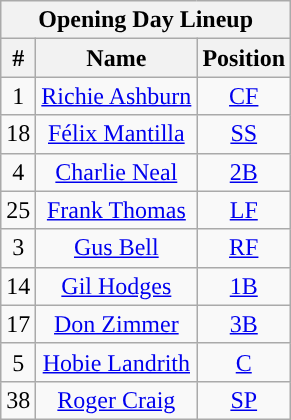<table class="wikitable" style="text-align:center">
<tr>
<th colspan="3">Opening Day Lineup</th>
</tr>
<tr>
<th>#</th>
<th>Name</th>
<th>Position</th>
</tr>
<tr>
<td>1</td>
<td><a href='#'>Richie Ashburn</a></td>
<td><a href='#'>CF</a></td>
</tr>
<tr>
<td>18</td>
<td><a href='#'>Félix Mantilla</a></td>
<td><a href='#'>SS</a></td>
</tr>
<tr>
<td>4</td>
<td><a href='#'>Charlie Neal</a></td>
<td><a href='#'>2B</a></td>
</tr>
<tr>
<td>25</td>
<td><a href='#'>Frank Thomas</a></td>
<td><a href='#'>LF</a></td>
</tr>
<tr>
<td>3</td>
<td><a href='#'>Gus Bell</a></td>
<td><a href='#'>RF</a></td>
</tr>
<tr>
<td>14</td>
<td><a href='#'>Gil Hodges</a></td>
<td><a href='#'>1B</a></td>
</tr>
<tr>
<td>17</td>
<td><a href='#'>Don Zimmer</a></td>
<td><a href='#'>3B</a></td>
</tr>
<tr>
<td>5</td>
<td><a href='#'>Hobie Landrith</a></td>
<td><a href='#'>C</a></td>
</tr>
<tr>
<td>38</td>
<td><a href='#'>Roger Craig</a></td>
<td><a href='#'>SP</a></td>
</tr>
</table>
